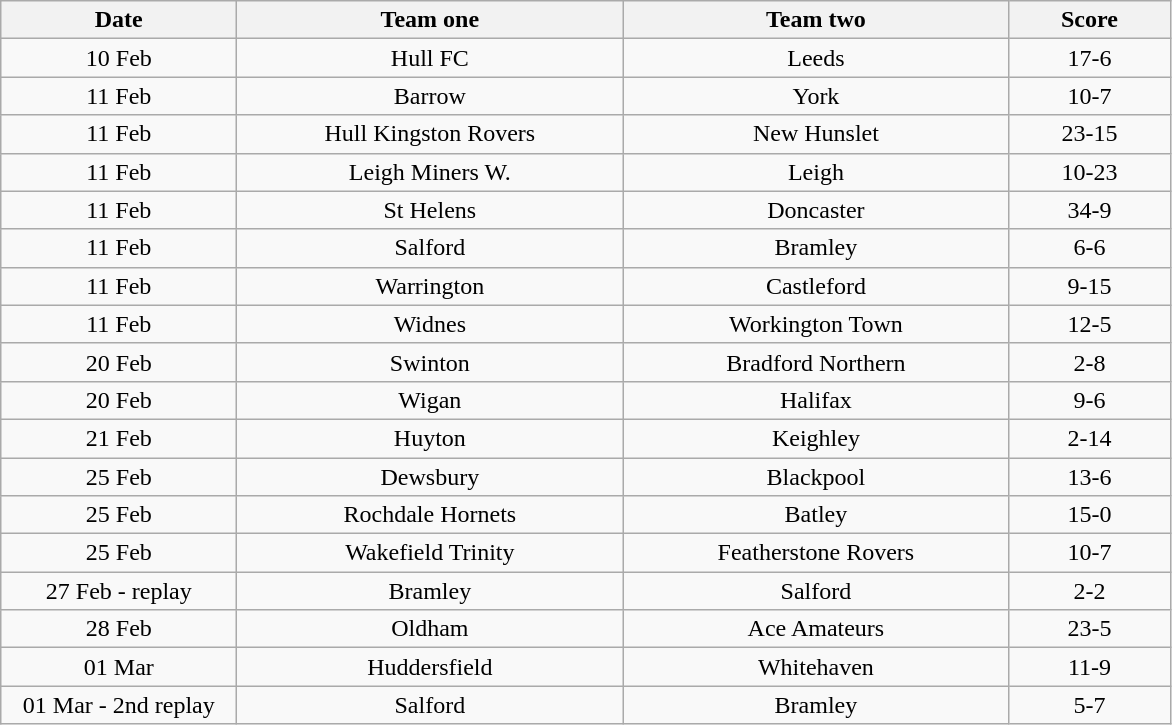<table class="wikitable" style="text-align: center">
<tr>
<th width=150>Date</th>
<th width=250>Team one</th>
<th width=250>Team two</th>
<th width=100>Score</th>
</tr>
<tr>
<td>10 Feb</td>
<td>Hull FC</td>
<td>Leeds</td>
<td>17-6</td>
</tr>
<tr>
<td>11 Feb</td>
<td>Barrow</td>
<td>York</td>
<td>10-7</td>
</tr>
<tr>
<td>11 Feb</td>
<td>Hull Kingston Rovers</td>
<td>New Hunslet</td>
<td>23-15</td>
</tr>
<tr>
<td>11 Feb</td>
<td>Leigh Miners W.</td>
<td>Leigh</td>
<td>10-23</td>
</tr>
<tr>
<td>11 Feb</td>
<td>St Helens</td>
<td>Doncaster</td>
<td>34-9</td>
</tr>
<tr>
<td>11 Feb</td>
<td>Salford</td>
<td>Bramley</td>
<td>6-6</td>
</tr>
<tr>
<td>11 Feb</td>
<td>Warrington</td>
<td>Castleford</td>
<td>9-15</td>
</tr>
<tr>
<td>11 Feb</td>
<td>Widnes</td>
<td>Workington Town</td>
<td>12-5</td>
</tr>
<tr>
<td>20 Feb</td>
<td>Swinton</td>
<td>Bradford Northern</td>
<td>2-8</td>
</tr>
<tr>
<td>20 Feb</td>
<td>Wigan</td>
<td>Halifax</td>
<td>9-6</td>
</tr>
<tr>
<td>21 Feb</td>
<td>Huyton</td>
<td>Keighley</td>
<td>2-14</td>
</tr>
<tr>
<td>25 Feb</td>
<td>Dewsbury</td>
<td>Blackpool</td>
<td>13-6</td>
</tr>
<tr>
<td>25 Feb</td>
<td>Rochdale Hornets</td>
<td>Batley</td>
<td>15-0</td>
</tr>
<tr>
<td>25 Feb</td>
<td>Wakefield Trinity</td>
<td>Featherstone Rovers</td>
<td>10-7</td>
</tr>
<tr>
<td>27 Feb - replay</td>
<td>Bramley</td>
<td>Salford</td>
<td>2-2</td>
</tr>
<tr>
<td>28 Feb</td>
<td>Oldham</td>
<td>Ace Amateurs</td>
<td>23-5</td>
</tr>
<tr>
<td>01 Mar</td>
<td>Huddersfield</td>
<td>Whitehaven</td>
<td>11-9</td>
</tr>
<tr>
<td>01 Mar - 2nd replay</td>
<td>Salford</td>
<td>Bramley</td>
<td>5-7</td>
</tr>
</table>
